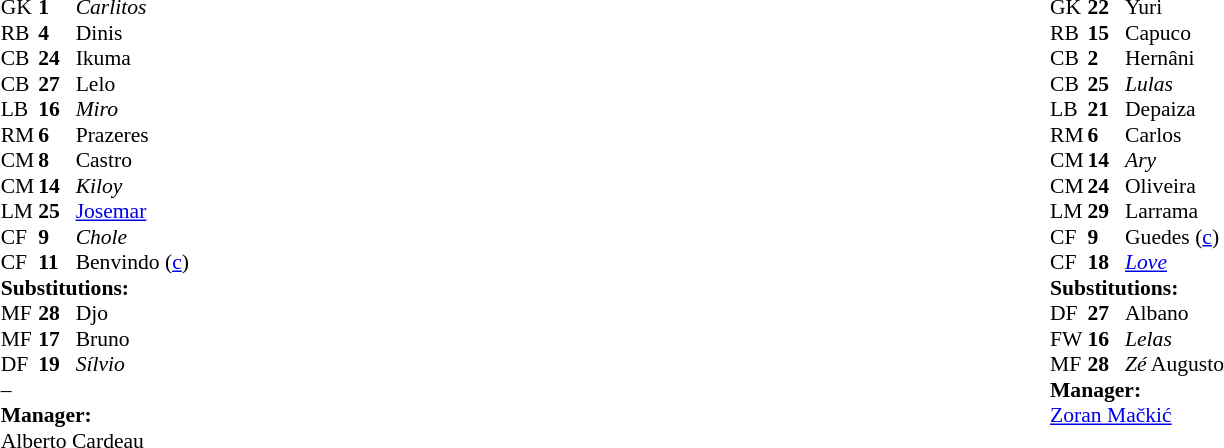<table width="100%">
<tr>
<td valign="top" width="40%"><br><table style="font-size:90%;" cellspacing="0" cellpadding="0" align="center">
<tr>
<th width=25></th>
<th width=25></th>
</tr>
<tr>
<td>GK</td>
<td><strong>1</strong></td>
<td> <em>Carlitos</em></td>
</tr>
<tr>
<td>RB</td>
<td><strong>4</strong></td>
<td> Dinis</td>
</tr>
<tr>
<td>CB</td>
<td><strong>24</strong></td>
<td> Ikuma</td>
</tr>
<tr>
<td>CB</td>
<td><strong>27</strong></td>
<td> Lelo</td>
</tr>
<tr>
<td>LB</td>
<td><strong>16</strong></td>
<td> <em>Miro</em></td>
</tr>
<tr>
<td>RM</td>
<td><strong>6</strong></td>
<td> Prazeres</td>
</tr>
<tr>
<td>CM</td>
<td><strong>8</strong></td>
<td> Castro</td>
<td></td>
<td></td>
</tr>
<tr>
<td>CM</td>
<td><strong>14</strong></td>
<td> <em>Kiloy</em></td>
</tr>
<tr>
<td>LM</td>
<td><strong>25</strong></td>
<td> <a href='#'>Josemar</a></td>
</tr>
<tr>
<td>CF</td>
<td><strong>9</strong></td>
<td> <em>Chole</em></td>
<td></td>
<td></td>
</tr>
<tr>
<td>CF</td>
<td><strong>11</strong></td>
<td> Benvindo  (<a href='#'>c</a>)</td>
<td></td>
<td></td>
</tr>
<tr>
<td colspan=3><strong>Substitutions:</strong></td>
</tr>
<tr>
<td>MF</td>
<td><strong>28</strong></td>
<td> Djo</td>
<td></td>
<td></td>
</tr>
<tr>
<td>MF</td>
<td><strong>17</strong></td>
<td> Bruno</td>
<td></td>
<td></td>
</tr>
<tr>
<td>DF</td>
<td><strong>19</strong></td>
<td> <em>Sílvio</em></td>
<td></td>
<td></td>
</tr>
<tr>
<td>–</td>
<td></td>
<td></td>
<td></td>
</tr>
<tr>
<td colspan=3><strong>Manager:</strong></td>
</tr>
<tr>
<td colspan=4> Alberto Cardeau</td>
</tr>
</table>
</td>
<td valign="top"></td>
<td valign="top" width="50%"><br><table style="font-size:90%;" cellspacing="0" cellpadding="0" align="center">
<tr>
<th width=25></th>
<th width=25></th>
</tr>
<tr>
<td>GK</td>
<td><strong>22</strong></td>
<td> Yuri</td>
</tr>
<tr>
<td>RB</td>
<td><strong>15</strong></td>
<td> Capuco</td>
</tr>
<tr>
<td>CB</td>
<td><strong>2</strong></td>
<td> Hernâni</td>
<td></td>
</tr>
<tr>
<td>CB</td>
<td><strong>25</strong></td>
<td> <em>Lulas</em></td>
</tr>
<tr>
<td>LB</td>
<td><strong>21</strong></td>
<td> Depaiza</td>
</tr>
<tr>
<td>RM</td>
<td><strong>6</strong></td>
<td> Carlos</td>
<td></td>
<td></td>
</tr>
<tr>
<td>CM</td>
<td><strong>14</strong></td>
<td> <em>Ary</em></td>
</tr>
<tr>
<td>CM</td>
<td><strong>24</strong></td>
<td> Oliveira</td>
<td></td>
<td></td>
</tr>
<tr>
<td>LM</td>
<td><strong>29</strong></td>
<td> Larrama</td>
<td></td>
<td></td>
</tr>
<tr>
<td>CF</td>
<td><strong>9</strong></td>
<td> Guedes (<a href='#'>c</a>)</td>
<td></td>
</tr>
<tr>
<td>CF</td>
<td><strong>18</strong></td>
<td> <a href='#'><em>Love</em></a></td>
</tr>
<tr>
<td colspan=3><strong>Substitutions:</strong></td>
</tr>
<tr>
<td>DF</td>
<td><strong>27</strong></td>
<td> Albano</td>
<td></td>
<td></td>
</tr>
<tr>
<td>FW</td>
<td><strong>16</strong></td>
<td> <em>Lelas</em></td>
<td></td>
<td></td>
</tr>
<tr>
<td>MF</td>
<td><strong>28</strong></td>
<td> <em>Zé</em> Augusto</td>
<td></td>
<td></td>
</tr>
<tr>
<td colspan=3><strong>Manager:</strong></td>
</tr>
<tr>
<td colspan=3> <a href='#'>Zoran Mačkić</a></td>
</tr>
</table>
</td>
</tr>
</table>
